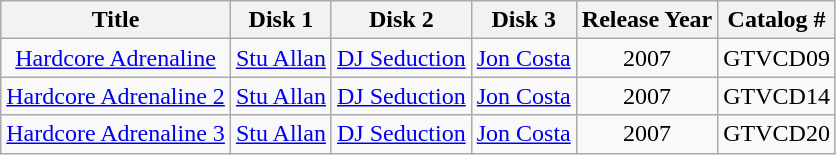<table class="wikitable" border="1" style="text-align: center; width: auto; table-layout: fixed;">
<tr>
<th>Title</th>
<th>Disk 1</th>
<th>Disk 2</th>
<th>Disk 3</th>
<th>Release Year</th>
<th>Catalog #</th>
</tr>
<tr>
<td><a href='#'>Hardcore Adrenaline</a></td>
<td><a href='#'>Stu Allan</a></td>
<td><a href='#'>DJ Seduction</a></td>
<td><a href='#'>Jon Costa</a></td>
<td>2007</td>
<td>GTVCD09</td>
</tr>
<tr>
<td><a href='#'>Hardcore Adrenaline 2</a></td>
<td><a href='#'>Stu Allan</a></td>
<td><a href='#'>DJ Seduction</a></td>
<td><a href='#'>Jon Costa</a></td>
<td>2007</td>
<td>GTVCD14</td>
</tr>
<tr>
<td><a href='#'>Hardcore Adrenaline 3</a></td>
<td><a href='#'>Stu Allan</a></td>
<td><a href='#'>DJ Seduction</a></td>
<td><a href='#'>Jon Costa</a></td>
<td>2007</td>
<td>GTVCD20</td>
</tr>
</table>
